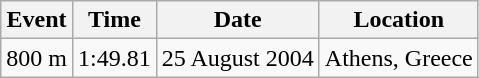<table class="wikitable">
<tr>
<th>Event</th>
<th>Time</th>
<th>Date</th>
<th>Location</th>
</tr>
<tr>
<td>800 m</td>
<td>1:49.81</td>
<td>25 August 2004</td>
<td>Athens, Greece</td>
</tr>
</table>
